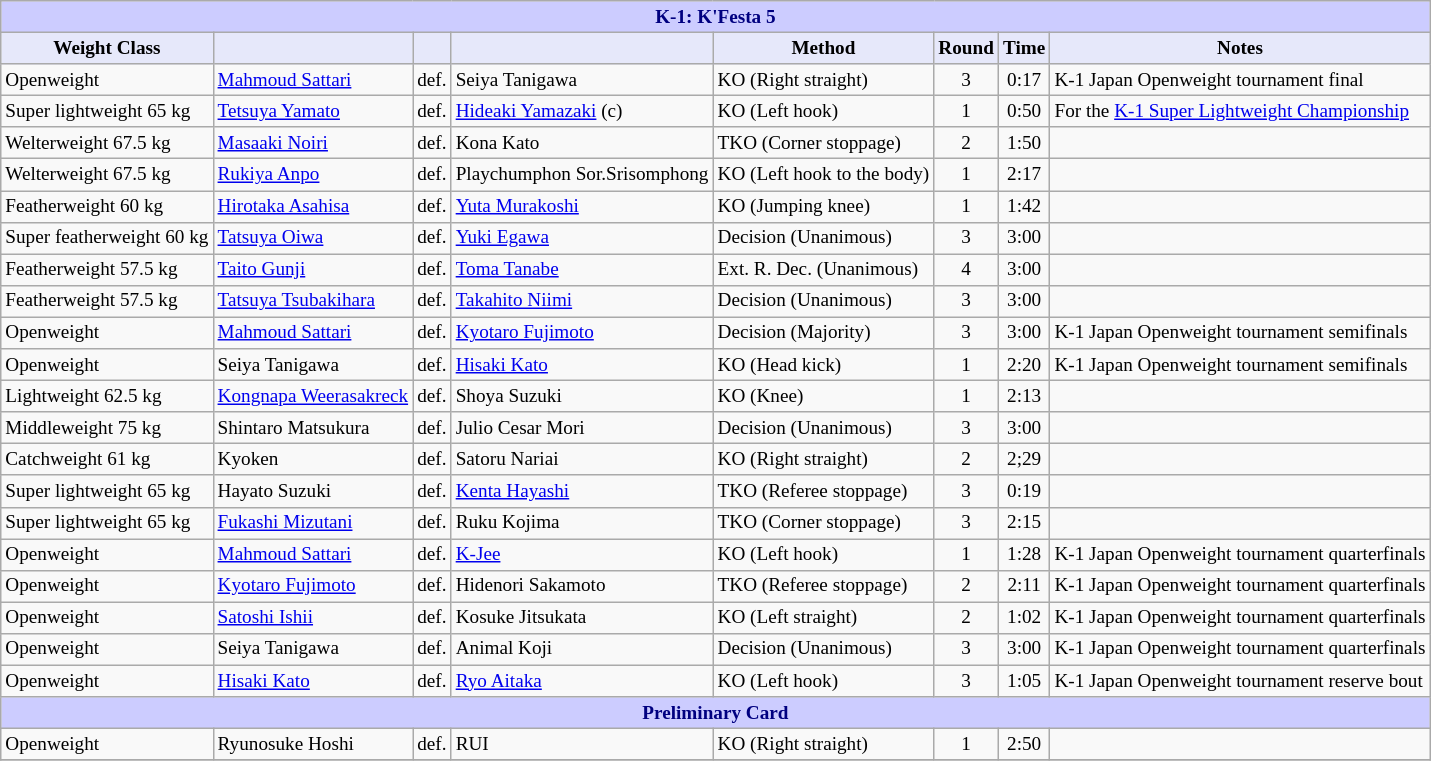<table class="wikitable" style="font-size: 80%;">
<tr>
<th colspan="8" style="background-color: #ccf; color: #000080; text-align: center;"><strong>K-1: K'Festa 5</strong></th>
</tr>
<tr>
<th colspan="1" style="background-color: #E6E8FA; color: #000000; text-align: center;">Weight Class</th>
<th colspan="1" style="background-color: #E6E8FA; color: #000000; text-align: center;"></th>
<th colspan="1" style="background-color: #E6E8FA; color: #000000; text-align: center;"></th>
<th colspan="1" style="background-color: #E6E8FA; color: #000000; text-align: center;"></th>
<th colspan="1" style="background-color: #E6E8FA; color: #000000; text-align: center;">Method</th>
<th colspan="1" style="background-color: #E6E8FA; color: #000000; text-align: center;">Round</th>
<th colspan="1" style="background-color: #E6E8FA; color: #000000; text-align: center;">Time</th>
<th colspan="1" style="background-color: #E6E8FA; color: #000000; text-align: center;">Notes</th>
</tr>
<tr>
<td>Openweight</td>
<td> <a href='#'>Mahmoud Sattari</a></td>
<td align=center>def.</td>
<td> Seiya Tanigawa</td>
<td>KO (Right straight)</td>
<td align=center>3</td>
<td align=center>0:17</td>
<td>K-1 Japan Openweight tournament final</td>
</tr>
<tr>
<td>Super lightweight 65 kg</td>
<td><a href='#'>Tetsuya Yamato</a></td>
<td align=center>def.</td>
<td> <a href='#'>Hideaki Yamazaki</a> (c)</td>
<td>KO (Left hook)</td>
<td align=center>1</td>
<td align=center>0:50</td>
<td>For the <a href='#'>K-1 Super Lightweight Championship</a></td>
</tr>
<tr>
<td>Welterweight 67.5 kg</td>
<td> <a href='#'>Masaaki Noiri</a></td>
<td align=center>def.</td>
<td> Kona Kato</td>
<td>TKO (Corner stoppage)</td>
<td align=center>2</td>
<td align=center>1:50</td>
<td></td>
</tr>
<tr>
<td>Welterweight 67.5 kg</td>
<td> <a href='#'>Rukiya Anpo</a></td>
<td align=center>def.</td>
<td> Playchumphon Sor.Srisomphong</td>
<td>KO (Left hook to the body)</td>
<td align=center>1</td>
<td align=center>2:17</td>
<td></td>
</tr>
<tr>
<td>Featherweight 60 kg</td>
<td> <a href='#'>Hirotaka Asahisa</a></td>
<td align=center>def.</td>
<td> <a href='#'>Yuta Murakoshi</a></td>
<td>KO (Jumping knee)</td>
<td align=center>1</td>
<td align=center>1:42</td>
<td></td>
</tr>
<tr>
<td>Super featherweight 60 kg</td>
<td> <a href='#'>Tatsuya Oiwa</a></td>
<td align=center>def.</td>
<td> <a href='#'>Yuki Egawa</a></td>
<td>Decision (Unanimous)</td>
<td align=center>3</td>
<td align=center>3:00</td>
<td></td>
</tr>
<tr>
<td>Featherweight 57.5 kg</td>
<td> <a href='#'>Taito Gunji</a></td>
<td align=center>def.</td>
<td> <a href='#'>Toma Tanabe</a></td>
<td>Ext. R. Dec. (Unanimous)</td>
<td align=center>4</td>
<td align=center>3:00</td>
<td></td>
</tr>
<tr>
<td>Featherweight 57.5 kg</td>
<td> <a href='#'>Tatsuya Tsubakihara</a></td>
<td align=center>def.</td>
<td> <a href='#'>Takahito Niimi</a></td>
<td>Decision (Unanimous)</td>
<td align=center>3</td>
<td align=center>3:00</td>
<td></td>
</tr>
<tr>
<td>Openweight</td>
<td> <a href='#'>Mahmoud Sattari</a></td>
<td align=center>def.</td>
<td> <a href='#'>Kyotaro Fujimoto</a></td>
<td>Decision (Majority)</td>
<td align=center>3</td>
<td align=center>3:00</td>
<td>K-1 Japan Openweight tournament semifinals</td>
</tr>
<tr>
<td>Openweight</td>
<td> Seiya Tanigawa</td>
<td align=center>def.</td>
<td> <a href='#'>Hisaki Kato</a></td>
<td>KO (Head kick)</td>
<td align=center>1</td>
<td align=center>2:20</td>
<td>K-1 Japan Openweight tournament semifinals</td>
</tr>
<tr>
<td>Lightweight 62.5 kg</td>
<td> <a href='#'>Kongnapa Weerasakreck</a></td>
<td align=center>def.</td>
<td> Shoya Suzuki</td>
<td>KO (Knee)</td>
<td align=center>1</td>
<td align=center>2:13</td>
<td></td>
</tr>
<tr>
<td>Middleweight 75 kg</td>
<td> Shintaro Matsukura</td>
<td align=center>def.</td>
<td> Julio Cesar Mori</td>
<td>Decision (Unanimous)</td>
<td align=center>3</td>
<td align=center>3:00</td>
<td></td>
</tr>
<tr>
<td>Catchweight 61 kg</td>
<td> Kyoken</td>
<td align=center>def.</td>
<td> Satoru Nariai</td>
<td>KO (Right straight)</td>
<td align=center>2</td>
<td align=center>2;29</td>
<td></td>
</tr>
<tr>
<td>Super lightweight 65 kg</td>
<td> Hayato Suzuki</td>
<td align=center>def.</td>
<td> <a href='#'>Kenta Hayashi</a></td>
<td>TKO (Referee stoppage)</td>
<td align=center>3</td>
<td align=center>0:19</td>
<td></td>
</tr>
<tr>
<td>Super lightweight 65 kg</td>
<td> <a href='#'>Fukashi Mizutani</a></td>
<td align=center>def.</td>
<td> Ruku Kojima</td>
<td>TKO (Corner stoppage)</td>
<td align=center>3</td>
<td align=center>2:15</td>
<td></td>
</tr>
<tr>
<td>Openweight</td>
<td> <a href='#'>Mahmoud Sattari</a></td>
<td align=center>def.</td>
<td> <a href='#'>K-Jee</a></td>
<td>KO (Left hook)</td>
<td align=center>1</td>
<td align=center>1:28</td>
<td>K-1 Japan Openweight tournament quarterfinals</td>
</tr>
<tr>
<td>Openweight</td>
<td> <a href='#'>Kyotaro Fujimoto</a></td>
<td align=center>def.</td>
<td> Hidenori Sakamoto</td>
<td>TKO (Referee stoppage)</td>
<td align=center>2</td>
<td align=center>2:11</td>
<td>K-1 Japan Openweight tournament quarterfinals</td>
</tr>
<tr>
<td>Openweight</td>
<td> <a href='#'>Satoshi Ishii</a></td>
<td align=center>def.</td>
<td> Kosuke Jitsukata</td>
<td>KO (Left straight)</td>
<td align=center>2</td>
<td align=center>1:02</td>
<td>K-1 Japan Openweight tournament quarterfinals</td>
</tr>
<tr>
<td>Openweight</td>
<td> Seiya Tanigawa</td>
<td align=center>def.</td>
<td> Animal Koji</td>
<td>Decision (Unanimous)</td>
<td align=center>3</td>
<td align=center>3:00</td>
<td>K-1 Japan Openweight tournament quarterfinals</td>
</tr>
<tr>
<td>Openweight</td>
<td> <a href='#'>Hisaki Kato</a></td>
<td align=center>def.</td>
<td> <a href='#'>Ryo Aitaka</a></td>
<td>KO (Left hook)</td>
<td align=center>3</td>
<td align=center>1:05</td>
<td>K-1 Japan Openweight tournament reserve bout</td>
</tr>
<tr>
<th colspan="8" style="background-color: #ccf; color: #000080; text-align: center;"><strong>Preliminary Card</strong></th>
</tr>
<tr>
<td>Openweight</td>
<td> Ryunosuke Hoshi</td>
<td align=center>def.</td>
<td> RUI</td>
<td>KO (Right straight)</td>
<td align=center>1</td>
<td align=center>2:50</td>
<td></td>
</tr>
<tr>
</tr>
</table>
